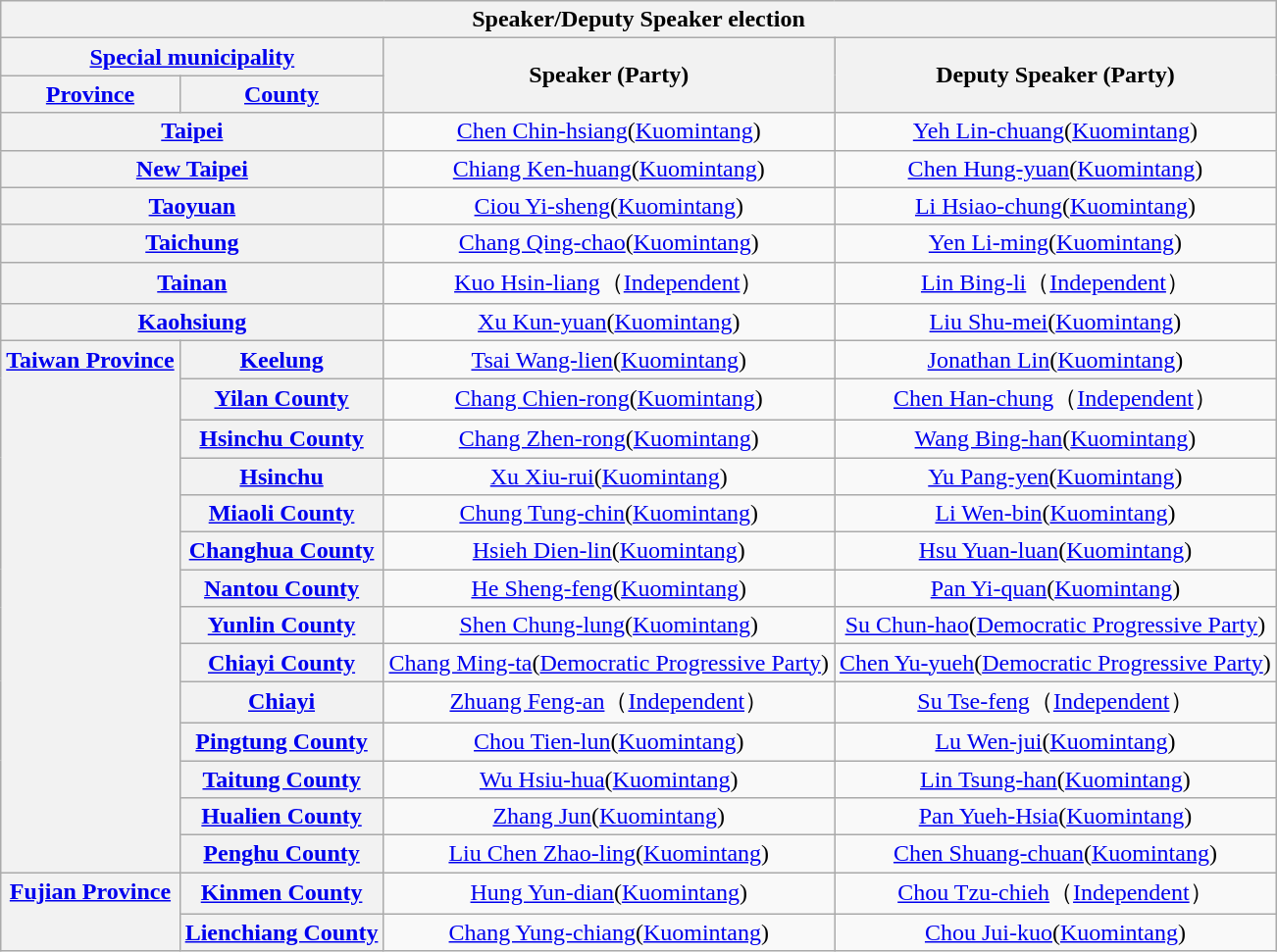<table class="wikitable">
<tr>
<th colspan="6" align="center">Speaker/Deputy Speaker election</th>
</tr>
<tr>
<th colspan="2" align="center"><a href='#'>Special municipality</a></th>
<th rowspan="2" align="center">Speaker (Party)</th>
<th rowspan="2" align="center">Deputy Speaker (Party)</th>
</tr>
<tr>
<th><a href='#'>Province</a></th>
<th><a href='#'>County</a></th>
</tr>
<tr>
<th colspan="2" align="center"><a href='#'>Taipei</a></th>
<td align="center"><a href='#'>Chen Chin-hsiang</a>(<a href='#'>Kuomintang</a>)</td>
<td align="center"><a href='#'>Yeh Lin-chuang</a>(<a href='#'>Kuomintang</a>)</td>
</tr>
<tr>
<th colspan="2" align="center"><a href='#'>New Taipei</a></th>
<td align="center"><a href='#'>Chiang Ken-huang</a>(<a href='#'>Kuomintang</a>)</td>
<td align="center"><a href='#'>Chen Hung-yuan</a>(<a href='#'>Kuomintang</a>)</td>
</tr>
<tr>
<th colspan="2" align="center"><a href='#'>Taoyuan</a></th>
<td align="center"><a href='#'>Ciou Yi-sheng</a>(<a href='#'>Kuomintang</a>)</td>
<td align="center"><a href='#'>Li Hsiao-chung</a>(<a href='#'>Kuomintang</a>)</td>
</tr>
<tr>
<th colspan="2" align="center"><a href='#'>Taichung</a></th>
<td align="center"><a href='#'>Chang Qing-chao</a>(<a href='#'>Kuomintang</a>)</td>
<td align="center"><a href='#'>Yen Li-ming</a>(<a href='#'>Kuomintang</a>)</td>
</tr>
<tr>
<th colspan="2" align="center"><a href='#'>Tainan</a></th>
<td align="center"><a href='#'>Kuo Hsin-liang</a>（<a href='#'>Independent</a>）</td>
<td align="center"><a href='#'>Lin Bing-li</a>（<a href='#'>Independent</a>）</td>
</tr>
<tr>
<th colspan="2" align="center"><a href='#'>Kaohsiung</a></th>
<td align="center"><a href='#'>Xu Kun-yuan</a>(<a href='#'>Kuomintang</a>)</td>
<td align="center"><a href='#'>Liu Shu-mei</a>(<a href='#'>Kuomintang</a>)</td>
</tr>
<tr>
<th rowspan=14 valign="top"><a href='#'>Taiwan Province</a></th>
<th align="center"><a href='#'>Keelung</a></th>
<td align="center"><a href='#'>Tsai Wang-lien</a>(<a href='#'>Kuomintang</a>)</td>
<td align="center"><a href='#'>Jonathan Lin</a>(<a href='#'>Kuomintang</a>)</td>
</tr>
<tr>
<th align="center"><a href='#'>Yilan County</a></th>
<td align="center"><a href='#'>Chang Chien-rong</a>(<a href='#'>Kuomintang</a>)</td>
<td align="center"><a href='#'>Chen Han-chung</a>（<a href='#'>Independent</a>）</td>
</tr>
<tr>
<th align="center"><a href='#'>Hsinchu County</a></th>
<td align="center"><a href='#'>Chang Zhen-rong</a>(<a href='#'>Kuomintang</a>)</td>
<td align="center"><a href='#'>Wang Bing-han</a>(<a href='#'>Kuomintang</a>)</td>
</tr>
<tr>
<th align="center"><a href='#'>Hsinchu</a></th>
<td align="center"><a href='#'>Xu Xiu-rui</a>(<a href='#'>Kuomintang</a>)</td>
<td align="center"><a href='#'>Yu Pang-yen</a>(<a href='#'>Kuomintang</a>)</td>
</tr>
<tr>
<th align="center"><a href='#'>Miaoli County</a></th>
<td align="center"><a href='#'>Chung Tung-chin</a>(<a href='#'>Kuomintang</a>)</td>
<td align="center"><a href='#'>Li Wen-bin</a>(<a href='#'>Kuomintang</a>)</td>
</tr>
<tr>
<th align="center"><a href='#'>Changhua County</a></th>
<td align="center"><a href='#'>Hsieh Dien-lin</a>(<a href='#'>Kuomintang</a>)</td>
<td align="center"><a href='#'>Hsu Yuan-luan</a>(<a href='#'>Kuomintang</a>)</td>
</tr>
<tr>
<th align="center"><a href='#'>Nantou County</a></th>
<td align="center"><a href='#'>He Sheng-feng</a>(<a href='#'>Kuomintang</a>)</td>
<td align="center"><a href='#'>Pan Yi-quan</a>(<a href='#'>Kuomintang</a>)</td>
</tr>
<tr>
<th align="center"><a href='#'>Yunlin County</a></th>
<td align="center"><a href='#'>Shen Chung-lung</a>(<a href='#'>Kuomintang</a>)</td>
<td align="center"><a href='#'>Su Chun-hao</a>(<a href='#'>Democratic Progressive Party</a>)</td>
</tr>
<tr>
<th align="center"><a href='#'>Chiayi County</a></th>
<td align="center"><a href='#'>Chang Ming-ta</a>(<a href='#'>Democratic Progressive Party</a>)</td>
<td align="center"><a href='#'>Chen Yu-yueh</a>(<a href='#'>Democratic Progressive Party</a>)</td>
</tr>
<tr>
<th align="center"><a href='#'>Chiayi</a></th>
<td align="center"><a href='#'>Zhuang Feng-an</a>（<a href='#'>Independent</a>）</td>
<td align="center"><a href='#'>Su Tse-feng</a>（<a href='#'>Independent</a>）</td>
</tr>
<tr>
<th align="center"><a href='#'>Pingtung County</a></th>
<td align="center"><a href='#'>Chou Tien-lun</a>(<a href='#'>Kuomintang</a>)</td>
<td align="center"><a href='#'>Lu Wen-jui</a>(<a href='#'>Kuomintang</a>)</td>
</tr>
<tr>
<th align="center"><a href='#'>Taitung County</a></th>
<td align="center"><a href='#'>Wu Hsiu-hua</a>(<a href='#'>Kuomintang</a>)</td>
<td align="center"><a href='#'>Lin Tsung-han</a>(<a href='#'>Kuomintang</a>)</td>
</tr>
<tr>
<th align="center"><a href='#'>Hualien County</a></th>
<td align="center"><a href='#'>Zhang Jun</a>(<a href='#'>Kuomintang</a>)</td>
<td align="center"><a href='#'>Pan Yueh-Hsia</a>(<a href='#'>Kuomintang</a>)</td>
</tr>
<tr>
<th align="center"><a href='#'>Penghu County</a></th>
<td align="center"><a href='#'>Liu Chen Zhao-ling</a>(<a href='#'>Kuomintang</a>)</td>
<td align="center"><a href='#'>Chen Shuang-chuan</a>(<a href='#'>Kuomintang</a>)</td>
</tr>
<tr>
<th rowspan="2" valign="top"><a href='#'>Fujian Province</a></th>
<th align="center"><a href='#'>Kinmen County</a></th>
<td align="center"><a href='#'>Hung Yun-dian</a>(<a href='#'>Kuomintang</a>)</td>
<td align="center"><a href='#'>Chou Tzu-chieh</a>（<a href='#'>Independent</a>）</td>
</tr>
<tr>
<th align="center"><a href='#'>Lienchiang County</a></th>
<td align="center"><a href='#'>Chang Yung-chiang</a>(<a href='#'>Kuomintang</a>)</td>
<td align="center"><a href='#'>Chou Jui-kuo</a>(<a href='#'>Kuomintang</a>)</td>
</tr>
</table>
